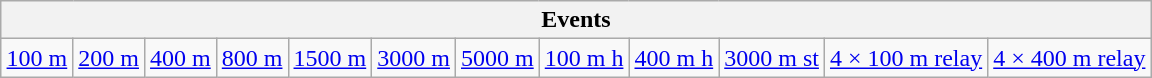<table class="wikitable" style="margin: 1em auto 1em auto">
<tr>
<th colspan=12>Events</th>
</tr>
<tr>
<td><a href='#'>100 m</a></td>
<td><a href='#'>200 m</a></td>
<td><a href='#'>400 m</a></td>
<td><a href='#'>800 m</a></td>
<td><a href='#'>1500 m</a></td>
<td><a href='#'>3000 m</a></td>
<td><a href='#'>5000 m</a></td>
<td><a href='#'>100 m h</a></td>
<td><a href='#'>400 m h</a></td>
<td><a href='#'>3000 m st</a></td>
<td><a href='#'>4 × 100 m relay</a></td>
<td><a href='#'>4 × 400 m relay</a></td>
</tr>
</table>
